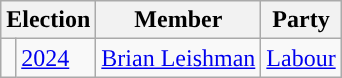<table class="wikitable">
<tr>
<th colspan="2">Election</th>
<th>Member</th>
<th>Party</th>
</tr>
<tr>
<td style="color:inherit;background-color: "></td>
<td><a href='#'>2024</a></td>
<td><a href='#'>Brian Leishman</a></td>
<td><a href='#'>Labour</a></td>
</tr>
</table>
